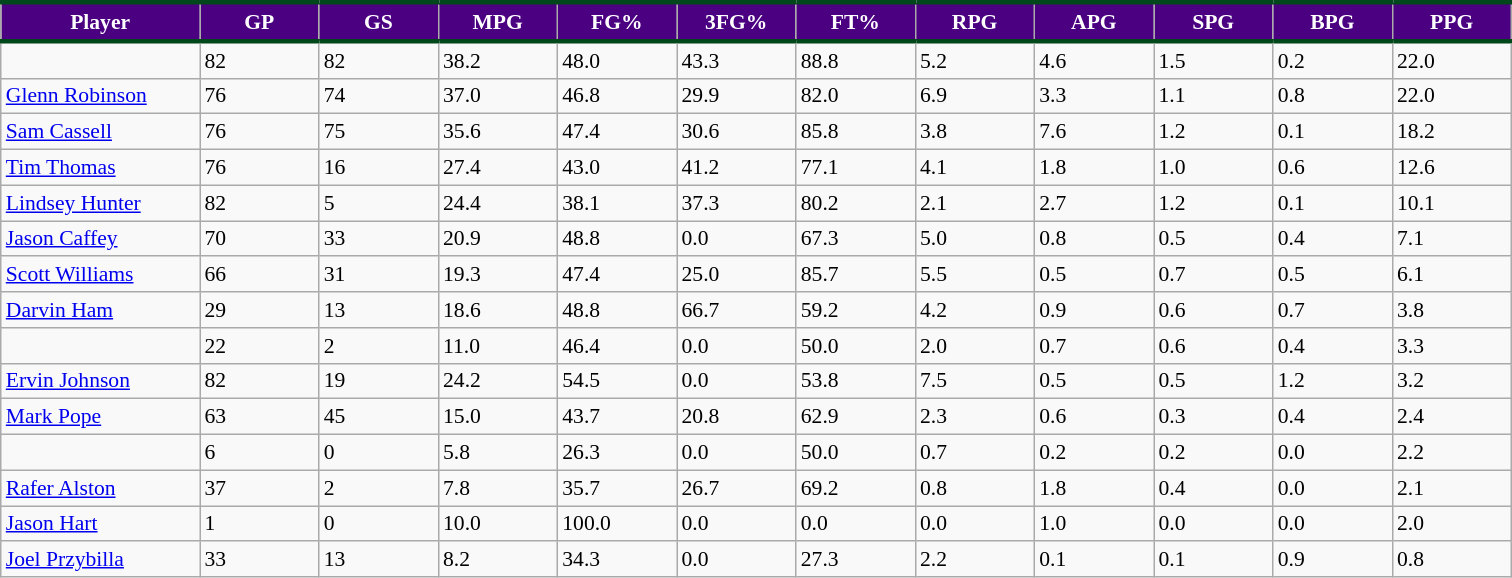<table class="wikitable sortable" style="font-size: 90%">
<tr>
<th style="background:#4B0082; color:#FFFFFF; border-top:#00471B 3px solid; border-bottom:#00471B 3px solid;" width="10%">Player</th>
<th style="background:#4B0082; color:#FFFFFF; border-top:#00471B 3px solid; border-bottom:#00471B 3px solid;" width="6%">GP</th>
<th style="background:#4B0082; color:#FFFFFF; border-top:#00471B 3px solid; border-bottom:#00471B 3px solid;" width="6%">GS</th>
<th style="background:#4B0082; color:#FFFFFF; border-top:#00471B 3px solid; border-bottom:#00471B 3px solid;" width="6%">MPG</th>
<th style="background:#4B0082; color:#FFFFFF; border-top:#00471B 3px solid; border-bottom:#00471B 3px solid;"width="6%">FG%</th>
<th style="background:#4B0082; color:#FFFFFF; border-top:#00471B 3px solid; border-bottom:#00471B 3px solid;" width="6%">3FG%</th>
<th style="background:#4B0082; color:#FFFFFF; border-top:#00471B 3px solid; border-bottom:#00471B 3px solid;" width="6%">FT%</th>
<th style="background:#4B0082; color:#FFFFFF; border-top:#00471B 3px solid; border-bottom:#00471B 3px solid;"width="6%">RPG</th>
<th style="background:#4B0082; color:#FFFFFF; border-top:#00471B 3px solid; border-bottom:#00471B 3px solid;"width="6%">APG</th>
<th style="background:#4B0082; color:#FFFFFF; border-top:#00471B 3px solid; border-bottom:#00471B 3px solid;"width="6%">SPG</th>
<th style="background:#4B0082; color:#FFFFFF; border-top:#00471B 3px solid; border-bottom:#00471B 3px solid;"width="6%">BPG</th>
<th style="background:#4B0082; color:#FFFFFF; border-top:#00471B 3px solid; border-bottom:#00471B 3px solid;"width="6%">PPG</th>
</tr>
<tr>
<td></td>
<td>82</td>
<td>82</td>
<td>38.2</td>
<td>48.0</td>
<td>43.3</td>
<td>88.8</td>
<td>5.2</td>
<td>4.6</td>
<td>1.5</td>
<td>0.2</td>
<td>22.0</td>
</tr>
<tr>
<td><a href='#'>Glenn Robinson</a></td>
<td>76</td>
<td>74</td>
<td>37.0</td>
<td>46.8</td>
<td>29.9</td>
<td>82.0</td>
<td>6.9</td>
<td>3.3</td>
<td>1.1</td>
<td>0.8</td>
<td>22.0</td>
</tr>
<tr>
<td><a href='#'>Sam Cassell</a></td>
<td>76</td>
<td>75</td>
<td>35.6</td>
<td>47.4</td>
<td>30.6</td>
<td>85.8</td>
<td>3.8</td>
<td>7.6</td>
<td>1.2</td>
<td>0.1</td>
<td>18.2</td>
</tr>
<tr>
<td><a href='#'>Tim Thomas</a></td>
<td>76</td>
<td>16</td>
<td>27.4</td>
<td>43.0</td>
<td>41.2</td>
<td>77.1</td>
<td>4.1</td>
<td>1.8</td>
<td>1.0</td>
<td>0.6</td>
<td>12.6</td>
</tr>
<tr>
<td><a href='#'>Lindsey Hunter</a></td>
<td>82</td>
<td>5</td>
<td>24.4</td>
<td>38.1</td>
<td>37.3</td>
<td>80.2</td>
<td>2.1</td>
<td>2.7</td>
<td>1.2</td>
<td>0.1</td>
<td>10.1</td>
</tr>
<tr>
<td><a href='#'>Jason Caffey</a></td>
<td>70</td>
<td>33</td>
<td>20.9</td>
<td>48.8</td>
<td>0.0</td>
<td>67.3</td>
<td>5.0</td>
<td>0.8</td>
<td>0.5</td>
<td>0.4</td>
<td>7.1</td>
</tr>
<tr>
<td><a href='#'>Scott Williams</a></td>
<td>66</td>
<td>31</td>
<td>19.3</td>
<td>47.4</td>
<td>25.0</td>
<td>85.7</td>
<td>5.5</td>
<td>0.5</td>
<td>0.7</td>
<td>0.5</td>
<td>6.1</td>
</tr>
<tr>
<td><a href='#'>Darvin Ham</a></td>
<td>29</td>
<td>13</td>
<td>18.6</td>
<td>48.8</td>
<td>66.7</td>
<td>59.2</td>
<td>4.2</td>
<td>0.9</td>
<td>0.6</td>
<td>0.7</td>
<td>3.8</td>
</tr>
<tr>
<td></td>
<td>22</td>
<td>2</td>
<td>11.0</td>
<td>46.4</td>
<td>0.0</td>
<td>50.0</td>
<td>2.0</td>
<td>0.7</td>
<td>0.6</td>
<td>0.4</td>
<td>3.3</td>
</tr>
<tr>
<td><a href='#'>Ervin Johnson</a></td>
<td>82</td>
<td>19</td>
<td>24.2</td>
<td>54.5</td>
<td>0.0</td>
<td>53.8</td>
<td>7.5</td>
<td>0.5</td>
<td>0.5</td>
<td>1.2</td>
<td>3.2</td>
</tr>
<tr>
<td><a href='#'>Mark Pope</a></td>
<td>63</td>
<td>45</td>
<td>15.0</td>
<td>43.7</td>
<td>20.8</td>
<td>62.9</td>
<td>2.3</td>
<td>0.6</td>
<td>0.3</td>
<td>0.4</td>
<td>2.4</td>
</tr>
<tr>
<td></td>
<td>6</td>
<td>0</td>
<td>5.8</td>
<td>26.3</td>
<td>0.0</td>
<td>50.0</td>
<td>0.7</td>
<td>0.2</td>
<td>0.2</td>
<td>0.0</td>
<td>2.2</td>
</tr>
<tr>
<td><a href='#'>Rafer Alston</a></td>
<td>37</td>
<td>2</td>
<td>7.8</td>
<td>35.7</td>
<td>26.7</td>
<td>69.2</td>
<td>0.8</td>
<td>1.8</td>
<td>0.4</td>
<td>0.0</td>
<td>2.1</td>
</tr>
<tr>
<td><a href='#'>Jason Hart</a></td>
<td>1</td>
<td>0</td>
<td>10.0</td>
<td>100.0</td>
<td>0.0</td>
<td>0.0</td>
<td>0.0</td>
<td>1.0</td>
<td>0.0</td>
<td>0.0</td>
<td>2.0</td>
</tr>
<tr>
<td><a href='#'>Joel Przybilla</a></td>
<td>33</td>
<td>13</td>
<td>8.2</td>
<td>34.3</td>
<td>0.0</td>
<td>27.3</td>
<td>2.2</td>
<td>0.1</td>
<td>0.1</td>
<td>0.9</td>
<td>0.8</td>
</tr>
</table>
